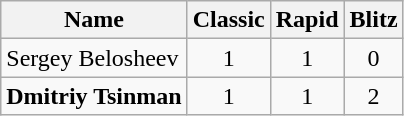<table class="wikitable">
<tr>
<th>Name</th>
<th>Classic</th>
<th>Rapid</th>
<th>Blitz</th>
</tr>
<tr align="center">
<td align="left"> Sergey Belosheev</td>
<td>1</td>
<td>1</td>
<td>0</td>
</tr>
<tr align="center">
<td align="left"><strong> Dmitriy Tsinman</strong></td>
<td>1</td>
<td>1</td>
<td>2</td>
</tr>
</table>
